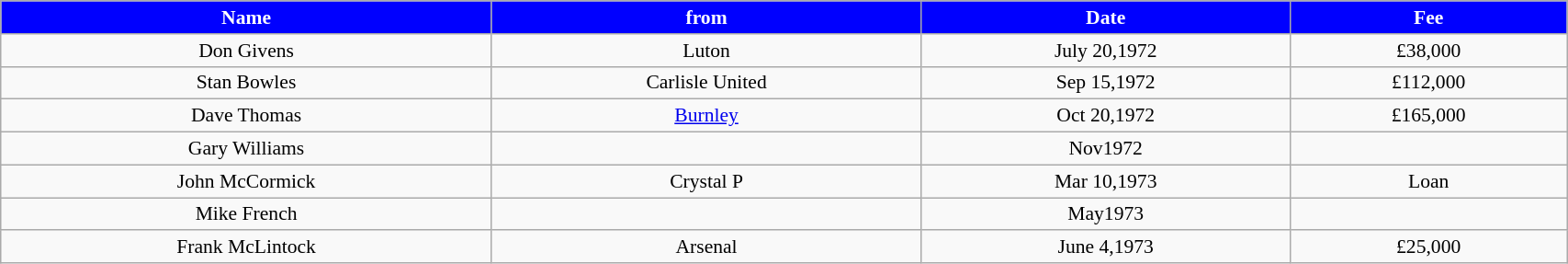<table class="wikitable" style="text-align:center; font-size:90%; width:90%;">
<tr>
<th style="background:#0000FF; color:#FFFFFF; text-align:center;"><strong>Name</strong></th>
<th style="background:#0000FF; color:#FFFFFF; text-align:center;">from</th>
<th style="background:#0000FF; color:#FFFFFF; text-align:center;">Date</th>
<th style="background:#0000FF; color:#FFFFFF; text-align:center;">Fee</th>
</tr>
<tr>
<td>Don Givens</td>
<td>Luton</td>
<td>July 20,1972</td>
<td>£38,000</td>
</tr>
<tr>
<td>Stan Bowles</td>
<td>Carlisle United</td>
<td>Sep 15,1972</td>
<td>£112,000</td>
</tr>
<tr>
<td>Dave Thomas</td>
<td><a href='#'>Burnley</a></td>
<td>Oct 20,1972</td>
<td>£165,000</td>
</tr>
<tr>
<td>Gary Williams</td>
<td></td>
<td>Nov1972</td>
<td></td>
</tr>
<tr>
<td>John McCormick</td>
<td>Crystal P</td>
<td>Mar 10,1973</td>
<td>Loan</td>
</tr>
<tr>
<td>Mike French</td>
<td></td>
<td>May1973</td>
<td></td>
</tr>
<tr>
<td>Frank McLintock</td>
<td>Arsenal</td>
<td>June 4,1973</td>
<td>£25,000</td>
</tr>
</table>
